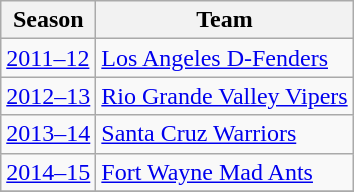<table class="wikitable sortable">
<tr>
<th>Season</th>
<th>Team</th>
</tr>
<tr>
<td><a href='#'>2011–12</a></td>
<td><a href='#'>Los Angeles D-Fenders</a></td>
</tr>
<tr>
<td><a href='#'>2012–13</a></td>
<td><a href='#'>Rio Grande Valley Vipers</a></td>
</tr>
<tr>
<td><a href='#'>2013–14</a></td>
<td><a href='#'>Santa Cruz Warriors</a></td>
</tr>
<tr>
<td><a href='#'>2014–15</a></td>
<td><a href='#'>Fort Wayne Mad Ants</a></td>
</tr>
<tr>
</tr>
</table>
